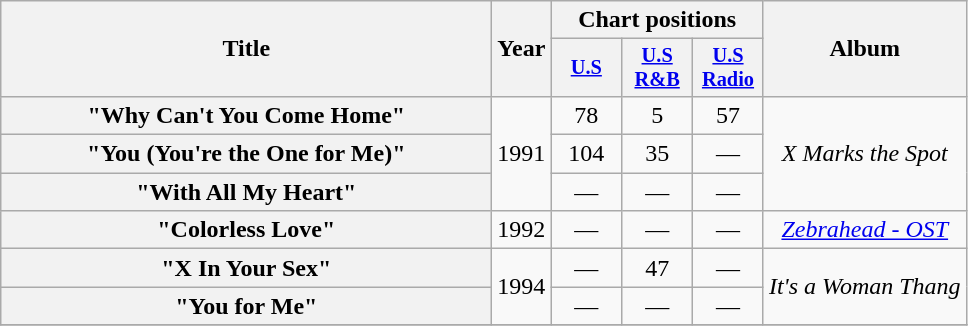<table class="wikitable plainrowheaders" style="text-align:center;">
<tr>
<th scope="col" rowspan="2" style="width:20em;">Title</th>
<th scope="col" rowspan="2">Year</th>
<th scope="col" colspan="3">Chart positions</th>
<th scope="col" rowspan="2">Album</th>
</tr>
<tr>
<th style="width:3em;font-size:85%"><a href='#'>U.S</a></th>
<th style="width:3em;font-size:85%"><a href='#'>U.S R&B</a></th>
<th style="width:3em;font-size:85%"><a href='#'>U.S Radio</a></th>
</tr>
<tr>
<th scope="row">"Why Can't You Come Home"</th>
<td rowspan="3">1991</td>
<td>78</td>
<td>5</td>
<td>57</td>
<td rowspan="3"><em>X Marks the Spot</em></td>
</tr>
<tr>
<th scope="row">"You (You're the One for Me)"</th>
<td>104</td>
<td>35</td>
<td>—</td>
</tr>
<tr>
<th scope="row">"With All My Heart"</th>
<td>—</td>
<td>—</td>
<td>—</td>
</tr>
<tr>
<th scope="row">"Colorless Love"</th>
<td rowspan="1">1992</td>
<td>—</td>
<td>—</td>
<td>—</td>
<td rowspan="1"><em><a href='#'>Zebrahead - OST</a></em></td>
</tr>
<tr>
<th scope="row">"X In Your Sex"</th>
<td rowspan="2">1994</td>
<td>—</td>
<td>47</td>
<td>—</td>
<td rowspan="2"><em>It's a Woman Thang</em></td>
</tr>
<tr>
<th scope="row">"You for Me"</th>
<td>—</td>
<td>—</td>
<td>—</td>
</tr>
<tr>
</tr>
</table>
